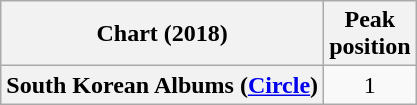<table class="wikitable plainrowheaders" style="text-align:center">
<tr>
<th scope="col">Chart (2018)</th>
<th scope="col">Peak<br>position</th>
</tr>
<tr>
<th scope="row">South Korean Albums (<a href='#'>Circle</a>)</th>
<td>1</td>
</tr>
</table>
